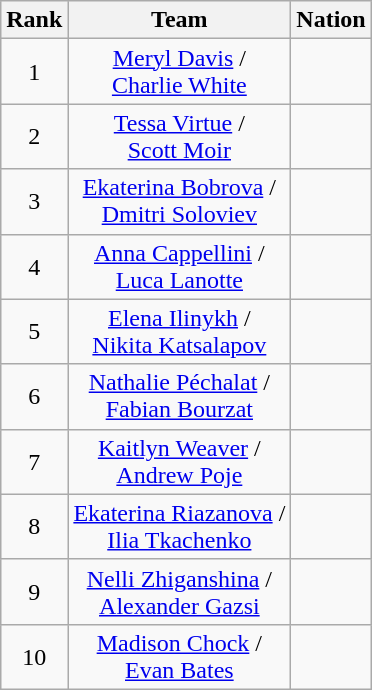<table class="wikitable sortable" style="text-align: center;">
<tr>
<th rowspan="2">Rank</th>
<th rowspan="2">Team</th>
<th rowspan="2">Nation</th>
</tr>
<tr>
</tr>
<tr>
<td>1</td>
<td "style="text-align:" left;"><a href='#'>Meryl Davis</a> /<br> <a href='#'>Charlie White</a></td>
<td></td>
</tr>
<tr>
<td>2</td>
<td "style="text-align:" left;"><a href='#'>Tessa Virtue</a> /<br> <a href='#'>Scott Moir</a></td>
<td></td>
</tr>
<tr>
<td>3</td>
<td "style="text-align:" left;"><a href='#'>Ekaterina Bobrova</a> /<br> <a href='#'>Dmitri Soloviev</a></td>
<td></td>
</tr>
<tr>
<td>4</td>
<td "style="text-align:" left;"><a href='#'>Anna Cappellini</a> /<br> <a href='#'>Luca Lanotte</a></td>
<td></td>
</tr>
<tr>
<td>5</td>
<td "style="text-align:" left;"><a href='#'>Elena Ilinykh</a> /<br> <a href='#'>Nikita Katsalapov</a></td>
<td></td>
</tr>
<tr>
<td>6</td>
<td "style="text-align:" left;"><a href='#'>Nathalie Péchalat</a> /<br> <a href='#'>Fabian Bourzat</a></td>
<td></td>
</tr>
<tr>
<td>7</td>
<td "style="text-align:" left;"><a href='#'>Kaitlyn Weaver</a> /<br> <a href='#'>Andrew Poje</a></td>
<td></td>
</tr>
<tr>
<td>8</td>
<td "style="text-align:" left;"><a href='#'>Ekaterina Riazanova</a> /<br> <a href='#'>Ilia Tkachenko</a></td>
<td></td>
</tr>
<tr>
<td>9</td>
<td "style="text-align:" left;"><a href='#'>Nelli Zhiganshina</a> /<br> <a href='#'>Alexander Gazsi</a></td>
<td></td>
</tr>
<tr>
<td>10</td>
<td "style="text-align:" left;"><a href='#'>Madison Chock</a> /<br> <a href='#'>Evan Bates</a></td>
<td></td>
</tr>
</table>
